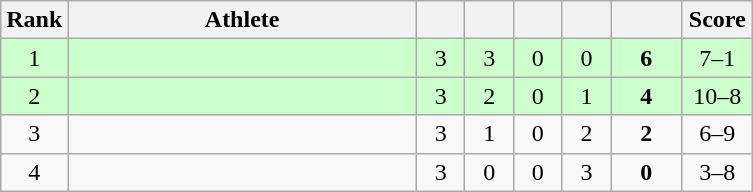<table class="wikitable" style="text-align: center;">
<tr>
<th width=25>Rank</th>
<th width=225>Athlete</th>
<th width=25></th>
<th width=25></th>
<th width=25></th>
<th width=25></th>
<th width=40></th>
<th width=40>Score</th>
</tr>
<tr bgcolor=ccffcc>
<td>1</td>
<td align=left></td>
<td>3</td>
<td>3</td>
<td>0</td>
<td>0</td>
<td><strong>6</strong></td>
<td>7–1</td>
</tr>
<tr bgcolor=ccffcc>
<td>2</td>
<td align=left></td>
<td>3</td>
<td>2</td>
<td>0</td>
<td>1</td>
<td><strong>4</strong></td>
<td>10–8</td>
</tr>
<tr>
<td>3</td>
<td align=left></td>
<td>3</td>
<td>1</td>
<td>0</td>
<td>2</td>
<td><strong>2</strong></td>
<td>6–9</td>
</tr>
<tr>
<td>4</td>
<td align=left></td>
<td>3</td>
<td>0</td>
<td>0</td>
<td>3</td>
<td><strong>0</strong></td>
<td>3–8</td>
</tr>
</table>
